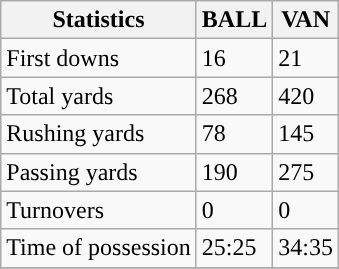<table class="wikitable" style="float: left;">
<tr>
<th>Statistics</th>
<th>BALL</th>
<th>VAN</th>
</tr>
<tr>
<td>First downs</td>
<td>16</td>
<td>21</td>
</tr>
<tr>
<td>Total yards</td>
<td>268</td>
<td>420</td>
</tr>
<tr>
<td>Rushing yards</td>
<td>78</td>
<td>145</td>
</tr>
<tr>
<td>Passing yards</td>
<td>190</td>
<td>275</td>
</tr>
<tr>
<td>Turnovers</td>
<td>0</td>
<td>0</td>
</tr>
<tr>
<td>Time of possession</td>
<td>25:25</td>
<td>34:35</td>
</tr>
<tr>
</tr>
</table>
